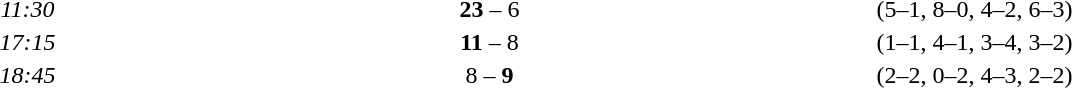<table style="text-align:center">
<tr>
<th width=100></th>
<th width=200></th>
<th width=100></th>
<th width=200></th>
</tr>
<tr>
<td><em>11:30</em></td>
<td align=right><strong></strong></td>
<td><strong>23</strong> – 6</td>
<td align=left></td>
<td>(5–1, 8–0, 4–2, 6–3)</td>
</tr>
<tr>
<td><em>17:15</em></td>
<td align=right><strong></strong></td>
<td><strong>11</strong> – 8</td>
<td align=left></td>
<td>(1–1, 4–1, 3–4, 3–2)</td>
</tr>
<tr>
<td><em>18:45</em></td>
<td align=right></td>
<td>8 – <strong>9</strong></td>
<td align=left><strong></strong></td>
<td>(2–2, 0–2, 4–3, 2–2)</td>
</tr>
</table>
